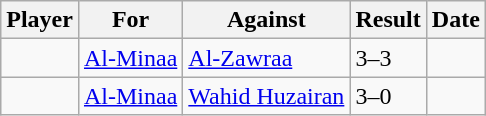<table class="wikitable sortable">
<tr>
<th>Player</th>
<th>For</th>
<th>Against</th>
<th align=center>Result</th>
<th>Date</th>
</tr>
<tr>
<td> </td>
<td><a href='#'>Al-Minaa</a></td>
<td><a href='#'>Al-Zawraa</a></td>
<td>3–3</td>
<td></td>
</tr>
<tr>
<td> </td>
<td><a href='#'>Al-Minaa</a></td>
<td><a href='#'>Wahid Huzairan</a></td>
<td>3–0</td>
<td></td>
</tr>
</table>
